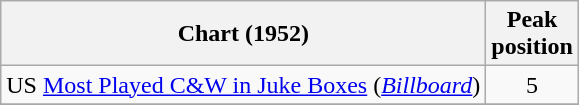<table class="wikitable sortable">
<tr>
<th align="left">Chart (1952)</th>
<th align="center">Peak<br>position</th>
</tr>
<tr>
<td align="left">US <a href='#'>Most Played C&W in Juke Boxes</a> (<em><a href='#'>Billboard</a></em>)</td>
<td align="center">5</td>
</tr>
<tr>
</tr>
</table>
